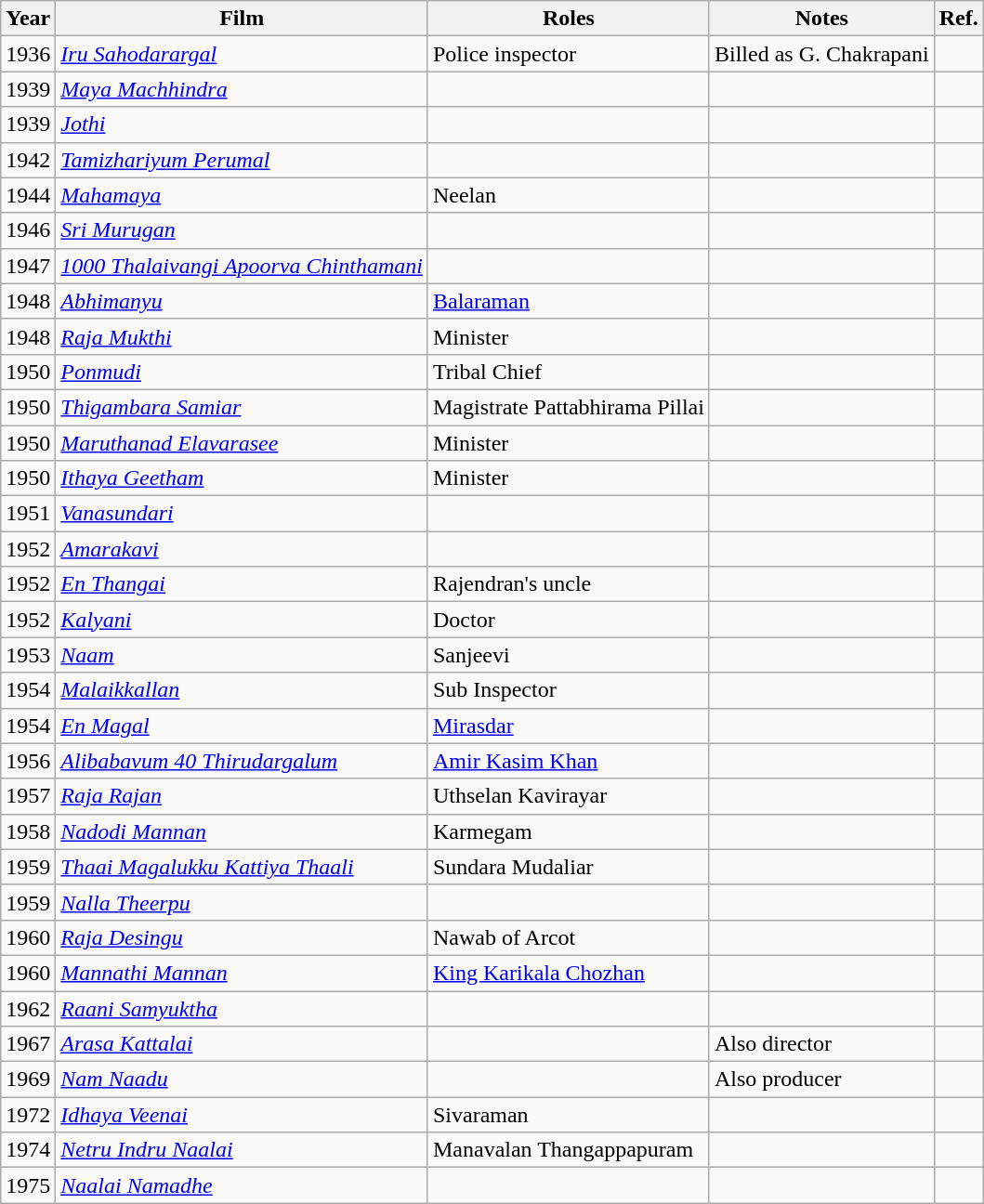<table class="wikitable sortable">
<tr>
<th>Year</th>
<th>Film</th>
<th>Roles</th>
<th>Notes</th>
<th>Ref.</th>
</tr>
<tr>
<td>1936</td>
<td><em><a href='#'>Iru Sahodarargal</a></em></td>
<td>Police inspector</td>
<td>Billed as G. Chakrapani</td>
<td></td>
</tr>
<tr>
<td>1939</td>
<td><em><a href='#'>Maya Machhindra</a></em></td>
<td></td>
<td></td>
<td></td>
</tr>
<tr>
<td>1939</td>
<td><em><a href='#'>Jothi</a></em></td>
<td></td>
<td></td>
<td></td>
</tr>
<tr>
<td>1942</td>
<td><em><a href='#'>Tamizhariyum Perumal</a></em></td>
<td></td>
<td></td>
<td></td>
</tr>
<tr>
<td>1944</td>
<td><em><a href='#'>Mahamaya</a></em></td>
<td>Neelan</td>
<td></td>
<td></td>
</tr>
<tr>
<td>1946</td>
<td><em><a href='#'>Sri Murugan</a></em></td>
<td></td>
<td></td>
<td></td>
</tr>
<tr>
<td>1947</td>
<td><em><a href='#'>1000 Thalaivangi Apoorva Chinthamani</a></em></td>
<td></td>
<td></td>
<td></td>
</tr>
<tr>
<td>1948</td>
<td><em><a href='#'>Abhimanyu</a></em></td>
<td><a href='#'>Balaraman</a></td>
<td></td>
<td></td>
</tr>
<tr>
<td>1948</td>
<td><em><a href='#'>Raja Mukthi</a></em></td>
<td>Minister</td>
<td></td>
<td></td>
</tr>
<tr>
<td>1950</td>
<td><em><a href='#'>Ponmudi</a></em></td>
<td>Tribal Chief</td>
<td></td>
<td></td>
</tr>
<tr>
<td>1950</td>
<td><em><a href='#'>Thigambara Samiar</a></em></td>
<td>Magistrate Pattabhirama Pillai</td>
<td></td>
<td></td>
</tr>
<tr>
<td>1950</td>
<td><em><a href='#'>Maruthanad Elavarasee</a></em></td>
<td>Minister</td>
<td></td>
<td></td>
</tr>
<tr>
<td>1950</td>
<td><em><a href='#'>Ithaya Geetham</a></em></td>
<td>Minister</td>
<td></td>
<td></td>
</tr>
<tr>
<td>1951</td>
<td><em><a href='#'>Vanasundari</a></em></td>
<td></td>
<td></td>
<td></td>
</tr>
<tr>
<td>1952</td>
<td><em><a href='#'>Amarakavi</a></em></td>
<td></td>
<td></td>
<td></td>
</tr>
<tr>
<td>1952</td>
<td><em><a href='#'>En Thangai</a></em></td>
<td>Rajendran's uncle</td>
<td></td>
<td></td>
</tr>
<tr>
<td>1952</td>
<td><em><a href='#'>Kalyani</a></em></td>
<td>Doctor</td>
<td></td>
<td></td>
</tr>
<tr>
<td>1953</td>
<td><em><a href='#'>Naam</a></em></td>
<td>Sanjeevi</td>
<td></td>
<td></td>
</tr>
<tr>
<td>1954</td>
<td><em><a href='#'>Malaikkallan</a></em></td>
<td>Sub Inspector</td>
<td></td>
<td></td>
</tr>
<tr>
<td>1954</td>
<td><em><a href='#'>En Magal</a></em></td>
<td><a href='#'>Mirasdar</a></td>
<td></td>
<td></td>
</tr>
<tr>
<td>1956</td>
<td><em><a href='#'>Alibabavum 40 Thirudargalum</a></em></td>
<td><a href='#'>Amir Kasim Khan</a></td>
<td></td>
<td></td>
</tr>
<tr>
<td>1957</td>
<td><em><a href='#'>Raja Rajan</a></em></td>
<td>Uthselan Kavirayar</td>
<td></td>
<td></td>
</tr>
<tr>
<td>1958</td>
<td><em><a href='#'>Nadodi Mannan</a></em></td>
<td>Karmegam</td>
<td></td>
<td></td>
</tr>
<tr>
<td>1959</td>
<td><em><a href='#'>Thaai Magalukku Kattiya Thaali</a></em></td>
<td>Sundara Mudaliar</td>
<td></td>
<td></td>
</tr>
<tr>
<td>1959</td>
<td><em><a href='#'>Nalla Theerpu</a></em></td>
<td></td>
<td></td>
<td></td>
</tr>
<tr>
<td>1960</td>
<td><em><a href='#'>Raja Desingu</a></em></td>
<td>Nawab of Arcot</td>
<td></td>
<td></td>
</tr>
<tr>
<td>1960</td>
<td><em><a href='#'>Mannathi Mannan</a></em></td>
<td><a href='#'>King Karikala Chozhan</a></td>
<td></td>
<td></td>
</tr>
<tr>
<td>1962</td>
<td><em><a href='#'>Raani Samyuktha</a></em></td>
<td></td>
<td></td>
<td></td>
</tr>
<tr>
<td>1967</td>
<td><em><a href='#'>Arasa Kattalai</a></em></td>
<td></td>
<td>Also director</td>
<td></td>
</tr>
<tr>
<td>1969</td>
<td><em><a href='#'>Nam Naadu</a></em></td>
<td></td>
<td>Also producer</td>
<td></td>
</tr>
<tr>
<td>1972</td>
<td><em><a href='#'>Idhaya Veenai</a></em></td>
<td>Sivaraman</td>
<td></td>
<td></td>
</tr>
<tr>
<td>1974</td>
<td><em><a href='#'>Netru Indru Naalai</a></em></td>
<td>Manavalan Thangappapuram</td>
<td></td>
<td></td>
</tr>
<tr>
<td>1975</td>
<td><em><a href='#'>Naalai Namadhe</a></em></td>
<td></td>
<td></td>
<td></td>
</tr>
</table>
